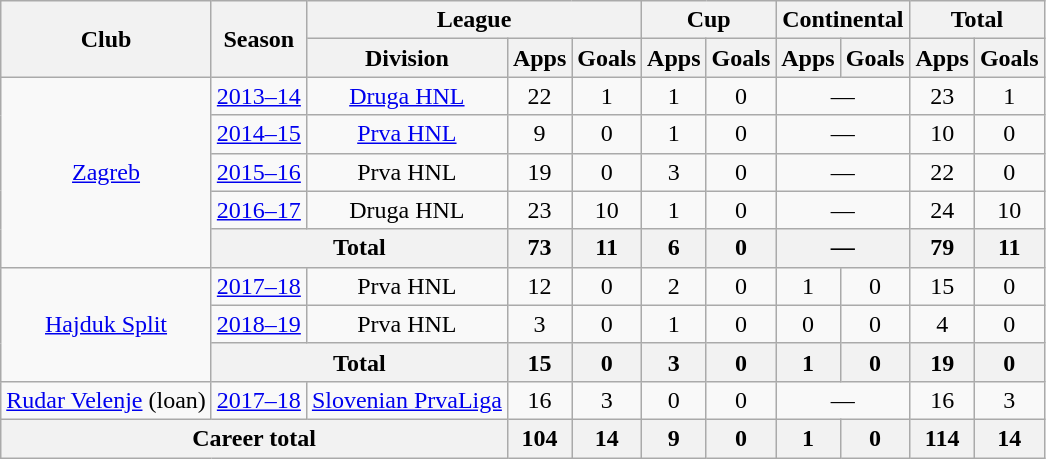<table class="wikitable" style="text-align: center;">
<tr>
<th rowspan="2">Club</th>
<th rowspan="2">Season</th>
<th colspan="3">League</th>
<th colspan="2">Cup</th>
<th colspan="2">Continental</th>
<th colspan="2">Total</th>
</tr>
<tr>
<th>Division</th>
<th>Apps</th>
<th>Goals</th>
<th>Apps</th>
<th>Goals</th>
<th>Apps</th>
<th>Goals</th>
<th>Apps</th>
<th>Goals</th>
</tr>
<tr>
<td rowspan="5"><a href='#'>Zagreb</a></td>
<td><a href='#'>2013–14</a></td>
<td><a href='#'>Druga HNL</a></td>
<td>22</td>
<td>1</td>
<td>1</td>
<td>0</td>
<td colspan="2">—</td>
<td>23</td>
<td>1</td>
</tr>
<tr>
<td><a href='#'>2014–15</a></td>
<td><a href='#'>Prva HNL</a></td>
<td>9</td>
<td>0</td>
<td>1</td>
<td>0</td>
<td colspan="2">—</td>
<td>10</td>
<td>0</td>
</tr>
<tr>
<td><a href='#'>2015–16</a></td>
<td>Prva HNL</td>
<td>19</td>
<td>0</td>
<td>3</td>
<td>0</td>
<td colspan="2">—</td>
<td>22</td>
<td>0</td>
</tr>
<tr>
<td><a href='#'>2016–17</a></td>
<td>Druga HNL</td>
<td>23</td>
<td>10</td>
<td>1</td>
<td>0</td>
<td colspan="2">—</td>
<td>24</td>
<td>10</td>
</tr>
<tr>
<th colspan="2">Total</th>
<th>73</th>
<th>11</th>
<th>6</th>
<th>0</th>
<th colspan="2">—</th>
<th>79</th>
<th>11</th>
</tr>
<tr>
<td rowspan="3"><a href='#'>Hajduk Split</a></td>
<td><a href='#'>2017–18</a></td>
<td>Prva HNL</td>
<td>12</td>
<td>0</td>
<td>2</td>
<td>0</td>
<td>1</td>
<td>0</td>
<td>15</td>
<td>0</td>
</tr>
<tr>
<td><a href='#'>2018–19</a></td>
<td>Prva HNL</td>
<td>3</td>
<td>0</td>
<td>1</td>
<td>0</td>
<td>0</td>
<td>0</td>
<td>4</td>
<td>0</td>
</tr>
<tr>
<th colspan="2">Total</th>
<th>15</th>
<th>0</th>
<th>3</th>
<th>0</th>
<th>1</th>
<th>0</th>
<th>19</th>
<th>0</th>
</tr>
<tr>
<td rowspan="1"><a href='#'>Rudar Velenje</a> (loan)</td>
<td><a href='#'>2017–18</a></td>
<td><a href='#'>Slovenian PrvaLiga</a></td>
<td>16</td>
<td>3</td>
<td>0</td>
<td>0</td>
<td colspan="2">—</td>
<td>16</td>
<td>3</td>
</tr>
<tr>
<th colspan="3">Career total</th>
<th>104</th>
<th>14</th>
<th>9</th>
<th>0</th>
<th>1</th>
<th>0</th>
<th>114</th>
<th>14</th>
</tr>
</table>
